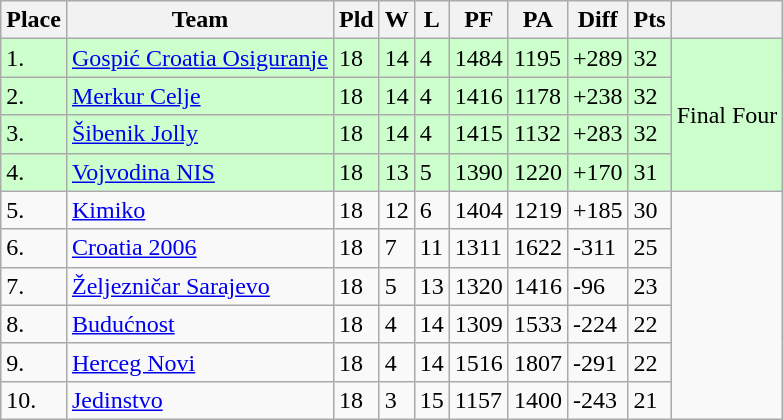<table class="wikitable">
<tr>
<th>Place</th>
<th>Team</th>
<th>Pld</th>
<th>W</th>
<th>L</th>
<th>PF</th>
<th>PA</th>
<th>Diff</th>
<th>Pts</th>
<th></th>
</tr>
<tr bgcolor=#ccffcc>
<td>1.</td>
<td> <a href='#'>Gospić Croatia Osiguranje</a></td>
<td>18</td>
<td>14</td>
<td>4</td>
<td>1484</td>
<td>1195</td>
<td>+289</td>
<td>32</td>
<td rowspan="4">Final Four</td>
</tr>
<tr bgcolor=#ccffcc>
<td>2.</td>
<td> <a href='#'>Merkur Celje</a></td>
<td>18</td>
<td>14</td>
<td>4</td>
<td>1416</td>
<td>1178</td>
<td>+238</td>
<td>32</td>
</tr>
<tr bgcolor=#ccffcc>
<td>3.</td>
<td> <a href='#'>Šibenik Jolly</a></td>
<td>18</td>
<td>14</td>
<td>4</td>
<td>1415</td>
<td>1132</td>
<td>+283</td>
<td>32</td>
</tr>
<tr bgcolor=#ccffcc>
<td>4.</td>
<td> <a href='#'>Vojvodina NIS</a></td>
<td>18</td>
<td>13</td>
<td>5</td>
<td>1390</td>
<td>1220</td>
<td>+170</td>
<td>31</td>
</tr>
<tr>
<td>5.</td>
<td> <a href='#'>Kimiko</a></td>
<td>18</td>
<td>12</td>
<td>6</td>
<td>1404</td>
<td>1219</td>
<td>+185</td>
<td>30</td>
<td rowspan="6"></td>
</tr>
<tr>
<td>6.</td>
<td> <a href='#'>Croatia 2006</a></td>
<td>18</td>
<td>7</td>
<td>11</td>
<td>1311</td>
<td>1622</td>
<td>-311</td>
<td>25</td>
</tr>
<tr>
<td>7.</td>
<td> <a href='#'>Željezničar Sarajevo</a></td>
<td>18</td>
<td>5</td>
<td>13</td>
<td>1320</td>
<td>1416</td>
<td>-96</td>
<td>23</td>
</tr>
<tr>
<td>8.</td>
<td> <a href='#'>Budućnost</a></td>
<td>18</td>
<td>4</td>
<td>14</td>
<td>1309</td>
<td>1533</td>
<td>-224</td>
<td>22</td>
</tr>
<tr>
<td>9.</td>
<td> <a href='#'>Herceg Novi</a></td>
<td>18</td>
<td>4</td>
<td>14</td>
<td>1516</td>
<td>1807</td>
<td>-291</td>
<td>22</td>
</tr>
<tr>
<td>10.</td>
<td> <a href='#'>Jedinstvo</a></td>
<td>18</td>
<td>3</td>
<td>15</td>
<td>1157</td>
<td>1400</td>
<td>-243</td>
<td>21</td>
</tr>
</table>
